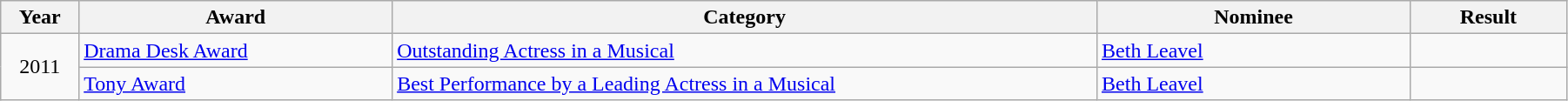<table class="wikitable" width="95%">
<tr>
<th width="5%">Year</th>
<th width="20%">Award</th>
<th width="45%">Category</th>
<th width="20%">Nominee</th>
<th width="10%">Result</th>
</tr>
<tr>
<td rowspan="2" align="center">2011</td>
<td rowspan="1"><a href='#'>Drama Desk Award</a></td>
<td colspan="1"><a href='#'>Outstanding Actress in a Musical</a></td>
<td><a href='#'>Beth Leavel</a></td>
<td></td>
</tr>
<tr>
<td rowspan="1"><a href='#'>Tony Award</a></td>
<td colspan="1"><a href='#'>Best Performance by a Leading Actress in a Musical</a></td>
<td><a href='#'>Beth Leavel</a></td>
<td></td>
</tr>
</table>
